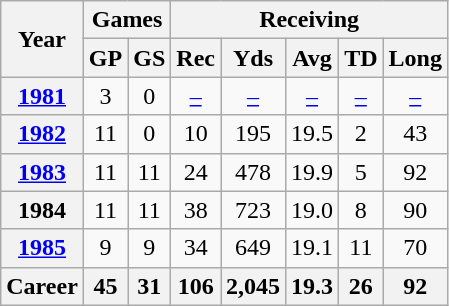<table class="wikitable" style="text-align:center">
<tr>
<th rowspan="2">Year</th>
<th colspan="2">Games</th>
<th colspan="5">Receiving</th>
</tr>
<tr>
<th>GP</th>
<th>GS</th>
<th>Rec</th>
<th>Yds</th>
<th>Avg</th>
<th>TD</th>
<th>Long</th>
</tr>
<tr>
<th><a href='#'>1981</a></th>
<td>3</td>
<td>0</td>
<td><a href='#'>–</a></td>
<td><a href='#'>–</a></td>
<td><a href='#'>–</a></td>
<td><a href='#'>–</a></td>
<td><a href='#'>–</a></td>
</tr>
<tr>
<th><a href='#'>1982</a></th>
<td>11</td>
<td>0</td>
<td>10</td>
<td>195</td>
<td>19.5</td>
<td>2</td>
<td>43</td>
</tr>
<tr>
<th><a href='#'>1983</a></th>
<td>11</td>
<td>11</td>
<td>24</td>
<td>478</td>
<td>19.9</td>
<td>5</td>
<td>92</td>
</tr>
<tr>
<th>1984</th>
<td>11</td>
<td>11</td>
<td>38</td>
<td>723</td>
<td>19.0</td>
<td>8</td>
<td>90</td>
</tr>
<tr>
<th><a href='#'>1985</a></th>
<td>9</td>
<td>9</td>
<td>34</td>
<td>649</td>
<td>19.1</td>
<td>11</td>
<td>70</td>
</tr>
<tr>
<th>Career</th>
<th>45</th>
<th>31</th>
<th>106</th>
<th>2,045</th>
<th>19.3</th>
<th>26</th>
<th>92</th>
</tr>
</table>
